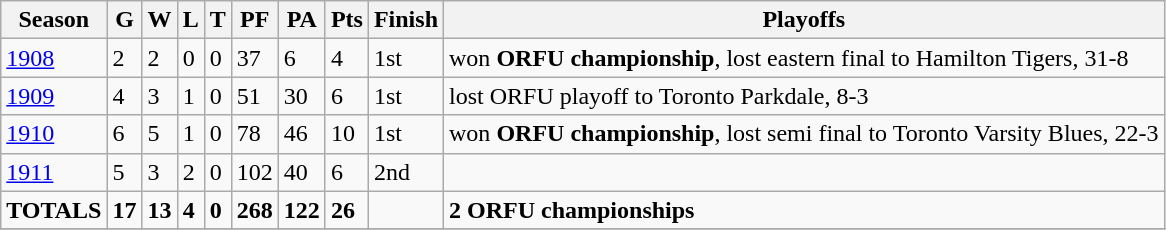<table class="wikitable">
<tr>
<th>Season</th>
<th>G</th>
<th>W</th>
<th>L</th>
<th>T</th>
<th>PF</th>
<th>PA</th>
<th>Pts</th>
<th>Finish</th>
<th>Playoffs</th>
</tr>
<tr>
<td><a href='#'>1908</a></td>
<td>2</td>
<td>2</td>
<td>0</td>
<td>0</td>
<td>37</td>
<td>6</td>
<td>4</td>
<td>1st</td>
<td>won <strong>ORFU championship</strong>, lost eastern final to Hamilton Tigers, 31-8</td>
</tr>
<tr>
<td><a href='#'>1909</a></td>
<td>4</td>
<td>3</td>
<td>1</td>
<td>0</td>
<td>51</td>
<td>30</td>
<td>6</td>
<td>1st</td>
<td>lost ORFU playoff to Toronto Parkdale, 8-3</td>
</tr>
<tr>
<td><a href='#'>1910</a></td>
<td>6</td>
<td>5</td>
<td>1</td>
<td>0</td>
<td>78</td>
<td>46</td>
<td>10</td>
<td>1st</td>
<td>won <strong>ORFU championship</strong>, lost semi final to Toronto Varsity Blues, 22-3</td>
</tr>
<tr>
<td><a href='#'>1911</a></td>
<td>5</td>
<td>3</td>
<td>2</td>
<td>0</td>
<td>102</td>
<td>40</td>
<td>6</td>
<td>2nd</td>
<td></td>
</tr>
<tr>
<td><strong>TOTALS</strong></td>
<td><strong>17</strong></td>
<td><strong>13</strong></td>
<td><strong>4</strong></td>
<td><strong>0</strong></td>
<td><strong>268</strong></td>
<td><strong>122</strong></td>
<td><strong>26</strong></td>
<td></td>
<td><strong>2  ORFU championships</strong></td>
</tr>
<tr>
</tr>
</table>
